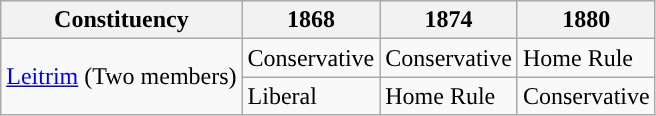<table class="wikitable">
<tr>
<th>Constituency</th>
<th>1868</th>
<th>1874</th>
<th>1880</th>
</tr>
<tr>
<td rowspan="2"><a href='#'>Leitrim</a> (Two members)</td>
<td>Conservative</td>
<td>Conservative</td>
<td>Home Rule</td>
</tr>
<tr>
<td>Liberal</td>
<td>Home Rule</td>
<td>Conservative</td>
</tr>
</table>
